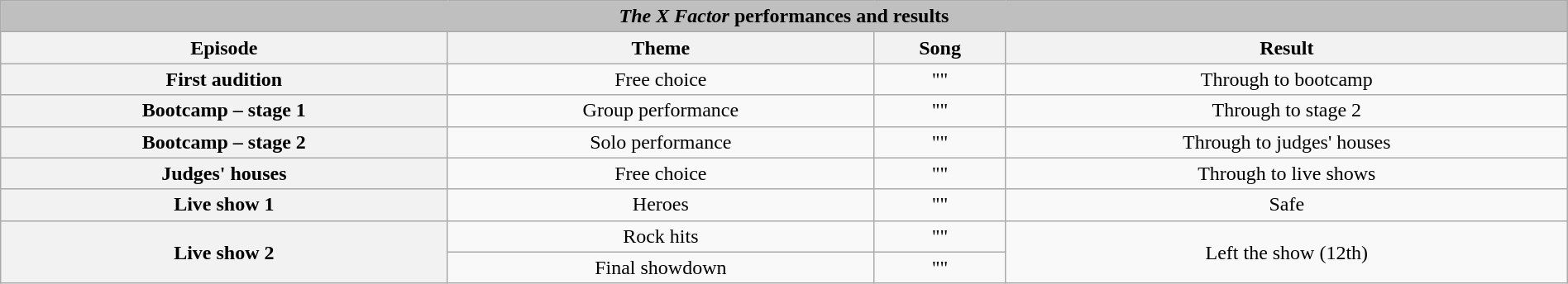<table class="wikitable collapsible collapsed" style="width:100%; margin:1em auto 1em auto; text-align:center;">
<tr>
<th colspan="4" style="background:#BFBFBF;"><em>The X Factor</em> performances and results</th>
</tr>
<tr>
<th scope="col">Episode</th>
<th scope="col">Theme</th>
<th scope="col">Song</th>
<th scope="col">Result</th>
</tr>
<tr>
<th scope="row">First audition</th>
<td>Free choice</td>
<td>""</td>
<td>Through to bootcamp</td>
</tr>
<tr>
<th scope="row">Bootcamp – stage 1</th>
<td>Group performance</td>
<td>""</td>
<td>Through to stage 2</td>
</tr>
<tr>
<th scope="row">Bootcamp – stage 2</th>
<td>Solo performance</td>
<td>""</td>
<td>Through to judges' houses</td>
</tr>
<tr>
<th scope="row">Judges' houses</th>
<td>Free choice</td>
<td>""</td>
<td>Through to live shows</td>
</tr>
<tr>
<th scope="row">Live show 1</th>
<td>Heroes</td>
<td>""</td>
<td>Safe</td>
</tr>
<tr>
<th scope="row" rowspan="2">Live show 2</th>
<td>Rock hits</td>
<td>""</td>
<td rowspan="2">Left the show (12th)</td>
</tr>
<tr>
<td>Final showdown</td>
<td>""</td>
</tr>
</table>
